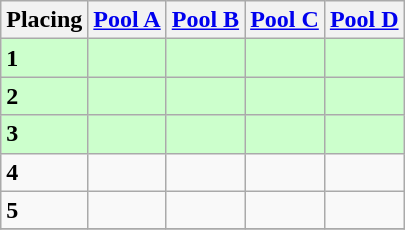<table class=wikitable style="border:1px solid #AAAAAA;">
<tr>
<th>Placing</th>
<th><a href='#'>Pool A</a></th>
<th><a href='#'>Pool B</a></th>
<th><a href='#'>Pool C</a></th>
<th><a href='#'>Pool D</a></th>
</tr>
<tr style="background: #ccffcc;">
<td><strong>1</strong></td>
<td></td>
<td></td>
<td></td>
<td></td>
</tr>
<tr style="background: #ccffcc;">
<td><strong>2</strong></td>
<td></td>
<td></td>
<td></td>
<td></td>
</tr>
<tr style="background: #ccffcc;">
<td><strong>3</strong></td>
<td></td>
<td></td>
<td></td>
<td></td>
</tr>
<tr>
<td><strong>4</strong></td>
<td></td>
<td></td>
<td></td>
<td></td>
</tr>
<tr>
<td><strong>5</strong></td>
<td> </td>
<td></td>
<td> </td>
<td> </td>
</tr>
<tr>
</tr>
</table>
